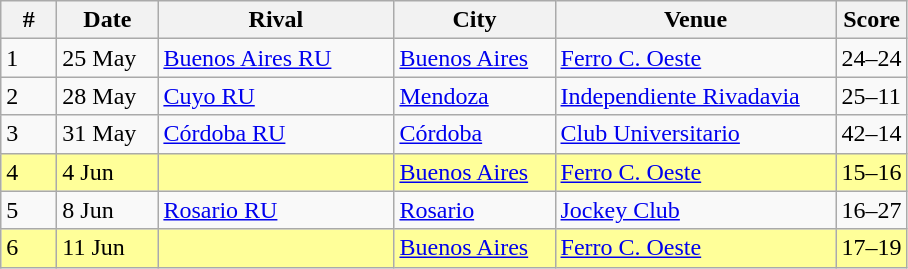<table class="wikitable sortable">
<tr>
<th width=30px>#</th>
<th width=60px>Date</th>
<th width=150px>Rival</th>
<th width=100px>City</th>
<th width=180px>Venue</th>
<th width=40px>Score</th>
</tr>
<tr>
<td>1</td>
<td>25 May</td>
<td><a href='#'>Buenos Aires RU</a></td>
<td><a href='#'>Buenos Aires</a></td>
<td><a href='#'>Ferro C. Oeste</a></td>
<td>24–24</td>
</tr>
<tr>
<td>2</td>
<td>28 May</td>
<td><a href='#'>Cuyo RU</a></td>
<td><a href='#'>Mendoza</a></td>
<td><a href='#'>Independiente Rivadavia</a></td>
<td>25–11</td>
</tr>
<tr>
<td>3</td>
<td>31 May</td>
<td><a href='#'>Córdoba RU</a></td>
<td><a href='#'>Córdoba</a></td>
<td><a href='#'>Club Universitario</a></td>
<td>42–14</td>
</tr>
<tr bgcolor=#ffff99>
<td>4</td>
<td>4 Jun</td>
<td></td>
<td><a href='#'>Buenos Aires</a></td>
<td><a href='#'>Ferro C. Oeste</a></td>
<td>15–16</td>
</tr>
<tr>
<td>5</td>
<td>8 Jun</td>
<td><a href='#'>Rosario RU</a></td>
<td><a href='#'>Rosario</a></td>
<td><a href='#'>Jockey Club</a></td>
<td>16–27</td>
</tr>
<tr bgcolor=#ffff99>
<td>6</td>
<td>11 Jun</td>
<td></td>
<td><a href='#'>Buenos Aires</a></td>
<td><a href='#'>Ferro C. Oeste</a></td>
<td>17–19</td>
</tr>
</table>
